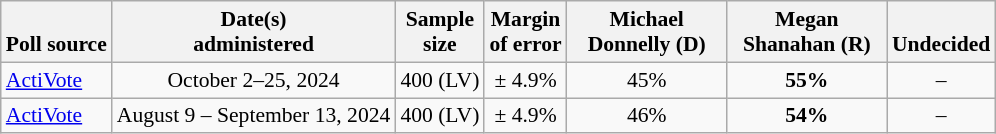<table class="wikitable" style="font-size:90%;text-align:center;">
<tr valign=bottom>
<th>Poll source</th>
<th>Date(s)<br>administered</th>
<th>Sample<br>size</th>
<th>Margin<br>of error</th>
<th style="width:100px;">Michael<br>Donnelly (D)</th>
<th style="width:100px;">Megan<br>Shanahan (R)</th>
<th>Undecided</th>
</tr>
<tr>
<td style="text-align:left;"><a href='#'>ActiVote</a></td>
<td data-sort-value="2024-07-11">October 2–25, 2024</td>
<td>400 (LV)</td>
<td>± 4.9%</td>
<td>45%</td>
<td><strong>55%</strong></td>
<td>–</td>
</tr>
<tr>
<td style="text-align:left;"><a href='#'>ActiVote</a></td>
<td data-sort-value="2024-07-11">August 9 – September 13, 2024</td>
<td>400 (LV)</td>
<td>± 4.9%</td>
<td>46%</td>
<td><strong>54%</strong></td>
<td>–</td>
</tr>
</table>
